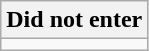<table class="wikitable">
<tr>
<th>Did not enter</th>
</tr>
<tr>
<td></td>
</tr>
</table>
